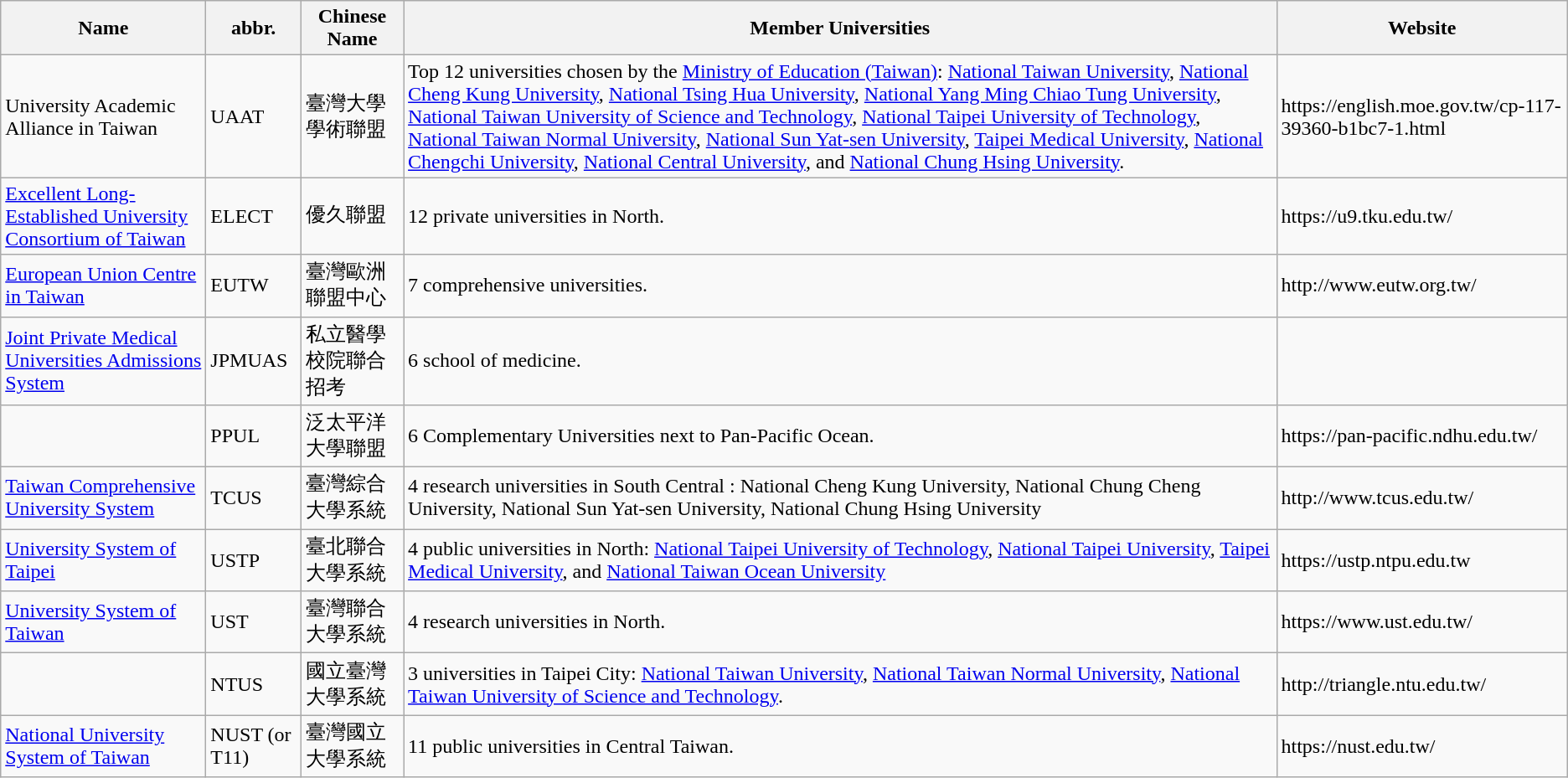<table class=wikitable>
<tr>
<th>Name</th>
<th>abbr.</th>
<th>Chinese Name</th>
<th>Member Universities</th>
<th>Website</th>
</tr>
<tr>
<td>University Academic Alliance in Taiwan</td>
<td>UAAT</td>
<td>臺灣大學學術聯盟</td>
<td>Top 12 universities chosen by the <a href='#'>Ministry of Education (Taiwan)</a>: <a href='#'>National Taiwan University</a>, <a href='#'>National Cheng Kung University</a>, <a href='#'>National Tsing Hua University</a>, <a href='#'>National Yang Ming Chiao Tung University</a>, <a href='#'>National Taiwan University of Science and Technology</a>, <a href='#'>National Taipei University of Technology</a>, <a href='#'>National Taiwan Normal University</a>, <a href='#'>National Sun Yat-sen University</a>, <a href='#'>Taipei Medical University</a>, <a href='#'>National Chengchi University</a>, <a href='#'>National Central University</a>, and <a href='#'>National Chung Hsing University</a>.</td>
<td>https://english.moe.gov.tw/cp-117-39360-b1bc7-1.html</td>
</tr>
<tr>
<td><a href='#'>Excellent Long-Established University Consortium of Taiwan</a></td>
<td>ELECT</td>
<td>優久聯盟</td>
<td>12 private universities in North.</td>
<td>https://u9.tku.edu.tw/</td>
</tr>
<tr>
<td><a href='#'>European Union Centre in Taiwan</a></td>
<td>EUTW</td>
<td>臺灣歐洲聯盟中心</td>
<td>7 comprehensive universities.</td>
<td>http://www.eutw.org.tw/</td>
</tr>
<tr>
<td><a href='#'>Joint Private Medical Universities Admissions System</a></td>
<td>JPMUAS</td>
<td>私立醫學校院聯合招考</td>
<td>6 school of medicine.</td>
<td></td>
</tr>
<tr>
<td></td>
<td>PPUL</td>
<td>泛太平洋大學聯盟</td>
<td>6 Complementary Universities next to Pan-Pacific Ocean.</td>
<td>https://pan-pacific.ndhu.edu.tw/</td>
</tr>
<tr>
<td><a href='#'>Taiwan Comprehensive University System</a></td>
<td>TCUS</td>
<td>臺灣綜合大學系統</td>
<td>4 research universities in South Central : National Cheng Kung University, National Chung Cheng University, National Sun Yat-sen University, National Chung Hsing University</td>
<td>http://www.tcus.edu.tw/</td>
</tr>
<tr>
<td><a href='#'>University System of Taipei</a></td>
<td>USTP</td>
<td>臺北聯合大學系統</td>
<td>4 public universities in North: <a href='#'>National Taipei University of Technology</a>, <a href='#'>National Taipei University</a>, <a href='#'>Taipei Medical University</a>, and <a href='#'>National Taiwan Ocean University</a></td>
<td>https://ustp.ntpu.edu.tw</td>
</tr>
<tr>
<td><a href='#'>University System of Taiwan</a></td>
<td>UST</td>
<td>臺灣聯合大學系統</td>
<td>4 research universities in North.</td>
<td>https://www.ust.edu.tw/</td>
</tr>
<tr>
<td></td>
<td>NTUS</td>
<td>國立臺灣大學系統</td>
<td>3 universities in Taipei City: <a href='#'>National Taiwan University</a>, <a href='#'>National Taiwan Normal University</a>, <a href='#'>National Taiwan University of Science and Technology</a>.</td>
<td>http://triangle.ntu.edu.tw/</td>
</tr>
<tr>
<td><a href='#'>National University System of Taiwan</a></td>
<td>NUST (or T11)</td>
<td>臺灣國立大學系統</td>
<td>11 public universities in Central Taiwan.</td>
<td>https://nust.edu.tw/</td>
</tr>
</table>
